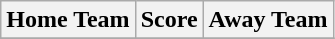<table class="wikitable" style="text-align: center">
<tr>
<th>Home Team</th>
<th>Score</th>
<th>Away Team</th>
</tr>
<tr>
</tr>
</table>
